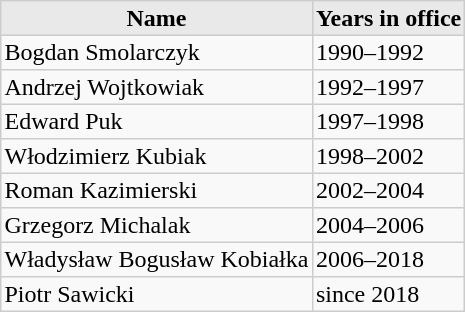<table border="1" cellpadding="2" cellspacing="0" style="background:#f9f9f9; border:1px #cccccc solid; border-collapse:collapse">
<tr bgcolor="#e9e9e9">
<th align="center">Name</th>
<th align="center">Years in office</th>
</tr>
<tr>
<td>Bogdan Smolarczyk</td>
<td>1990–1992</td>
</tr>
<tr>
<td>Andrzej Wojtkowiak</td>
<td>1992–1997</td>
</tr>
<tr>
<td>Edward Puk</td>
<td>1997–1998</td>
</tr>
<tr>
<td>Włodzimierz Kubiak</td>
<td>1998–2002</td>
</tr>
<tr>
<td>Roman Kazimierski</td>
<td>2002–2004</td>
</tr>
<tr>
<td>Grzegorz Michalak</td>
<td>2004–2006</td>
</tr>
<tr>
<td>Władysław Bogusław Kobiałka</td>
<td>2006–2018</td>
</tr>
<tr>
<td>Piotr Sawicki</td>
<td>since 2018</td>
</tr>
</table>
